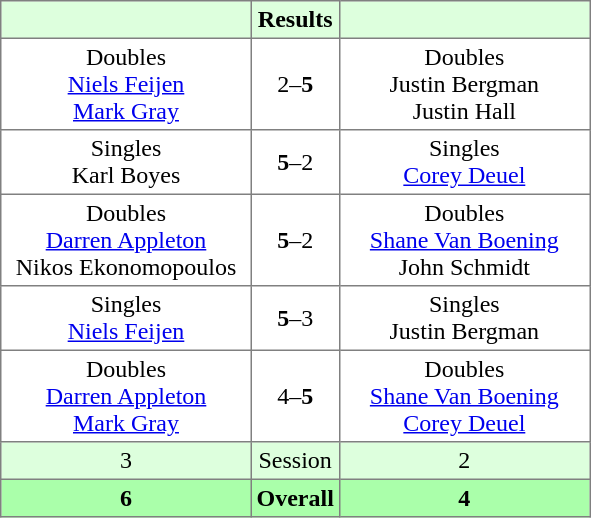<table border="1" cellpadding="3" style="border-collapse: collapse;">
<tr bgcolor="#ddffdd">
<th width="160"></th>
<th>Results</th>
<th width="160"></th>
</tr>
<tr>
<td align="center">Doubles<br><a href='#'>Niels Feijen</a><br><a href='#'>Mark Gray</a></td>
<td align="center">2–<strong>5</strong></td>
<td align="center">Doubles<br>Justin Bergman<br>Justin Hall</td>
</tr>
<tr>
<td align="center">Singles<br>Karl Boyes</td>
<td align="center"><strong>5</strong>–2</td>
<td align="center">Singles<br><a href='#'>Corey Deuel</a></td>
</tr>
<tr>
<td align="center">Doubles<br><a href='#'>Darren Appleton</a><br> Nikos Ekonomopoulos</td>
<td align="center"><strong>5</strong>–2</td>
<td align="center">Doubles<br><a href='#'>Shane Van Boening</a><br>John Schmidt</td>
</tr>
<tr>
<td align="center">Singles<br><a href='#'>Niels Feijen</a></td>
<td align="center"><strong>5</strong>–3</td>
<td align="center">Singles<br>Justin Bergman</td>
</tr>
<tr>
<td align="center">Doubles<br><a href='#'>Darren Appleton</a><br><a href='#'>Mark Gray</a></td>
<td align="center">4–<strong>5</strong></td>
<td align="center">Doubles<br><a href='#'>Shane Van Boening</a><br><a href='#'>Corey Deuel</a></td>
</tr>
<tr bgcolor="#ddffdd">
<td align="center">3</td>
<td align="center">Session</td>
<td align="center">2</td>
</tr>
<tr bgcolor="#aaffaa">
<th align="center">6</th>
<th align="center">Overall</th>
<th align="center">4</th>
</tr>
</table>
